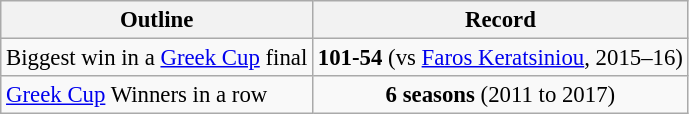<table class="wikitable" style="text-align: center; font-size:95%">
<tr>
<th>Outline</th>
<th>Record</th>
</tr>
<tr>
<td align="left">Biggest win in a <a href='#'>Greek Cup</a> final</td>
<td><strong>101-54</strong> (vs <a href='#'>Faros Keratsiniou</a>, 2015–16)</td>
</tr>
<tr>
<td align="left"><a href='#'>Greek Cup</a> Winners in a row</td>
<td><strong>6 seasons</strong> (2011 to 2017)</td>
</tr>
</table>
